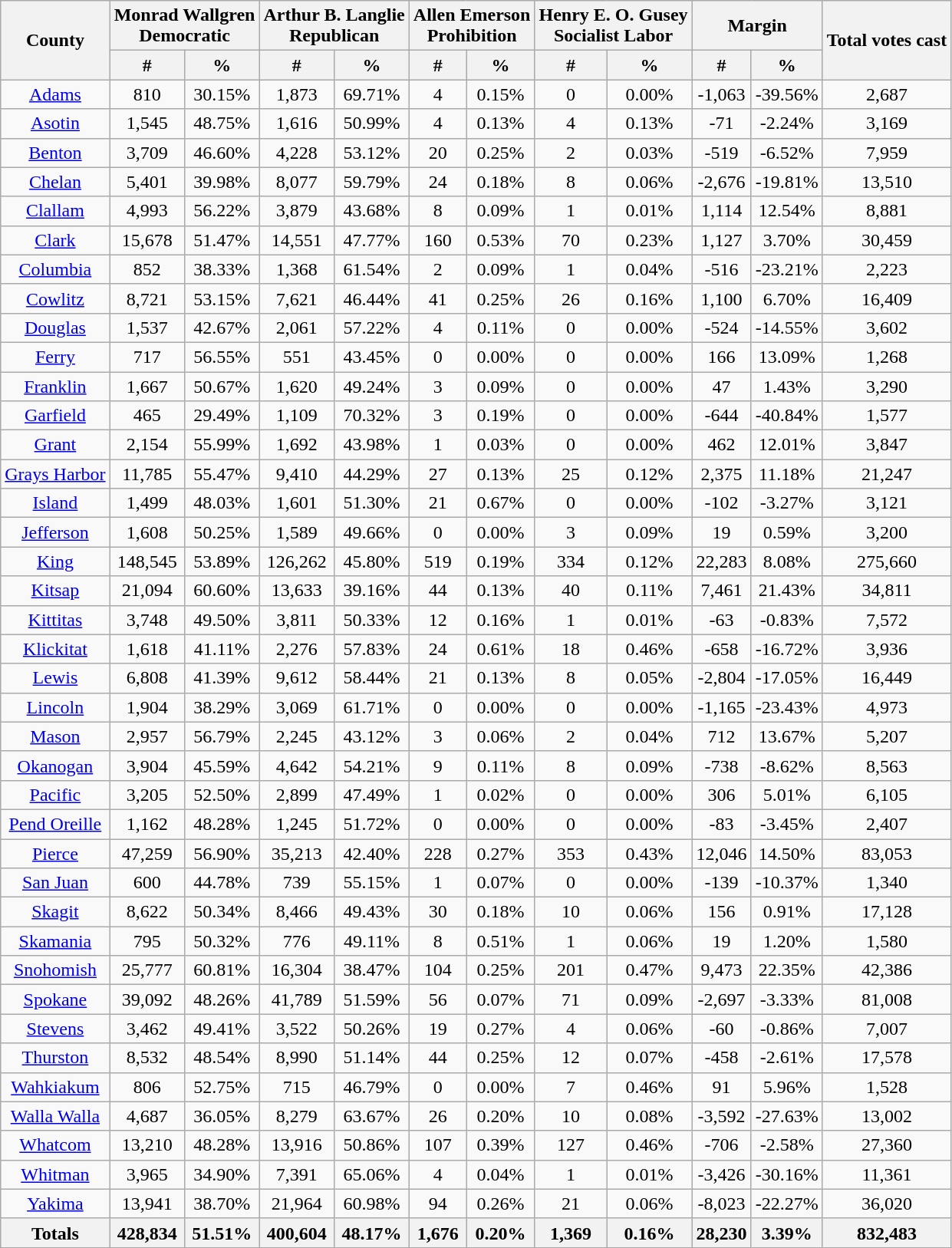<table class="wikitable sortable">
<tr>
<th style="text-align:center;" rowspan="2">County</th>
<th style="text-align:center;" colspan="2">Monrad Wallgren<br>Democratic</th>
<th style="text-align:center;" colspan="2">Arthur B. Langlie<br>Republican</th>
<th style="text-align:center;" colspan="2">Allen Emerson<br>Prohibition</th>
<th style="text-align:center;" colspan="2">Henry E. O. Gusey<br>Socialist Labor</th>
<th style="text-align:center;" colspan="2">Margin</th>
<th style="text-align:center;" rowspan="2">Total votes cast</th>
</tr>
<tr bgcolor="lightgrey">
<th style="text-align:center;" data-sort-type="number">#</th>
<th style="text-align:center;" data-sort-type="number">%</th>
<th style="text-align:center;" data-sort-type="number">#</th>
<th style="text-align:center;" data-sort-type="number">%</th>
<th style="text-align:center;" data-sort-type="number">#</th>
<th style="text-align:center;" data-sort-type="number">%</th>
<th style="text-align:center;" data-sort-type="number">#</th>
<th style="text-align:center;" data-sort-type="number">%</th>
<th style="text-align:center;" data-sort-type="number">#</th>
<th style="text-align:center;" data-sort-type="number">%</th>
</tr>
<tr style="text-align:center;">
<td><a href='#'>Adams</a></td>
<td>810</td>
<td>30.15%</td>
<td>1,873</td>
<td>69.71%</td>
<td>4</td>
<td>0.15%</td>
<td>0</td>
<td>0.00%</td>
<td>-1,063</td>
<td>-39.56%</td>
<td>2,687</td>
</tr>
<tr style="text-align:center;">
<td><a href='#'>Asotin</a></td>
<td>1,545</td>
<td>48.75%</td>
<td>1,616</td>
<td>50.99%</td>
<td>4</td>
<td>0.13%</td>
<td>4</td>
<td>0.13%</td>
<td>-71</td>
<td>-2.24%</td>
<td>3,169</td>
</tr>
<tr style="text-align:center;">
<td><a href='#'>Benton</a></td>
<td>3,709</td>
<td>46.60%</td>
<td>4,228</td>
<td>53.12%</td>
<td>20</td>
<td>0.25%</td>
<td>2</td>
<td>0.03%</td>
<td>-519</td>
<td>-6.52%</td>
<td>7,959</td>
</tr>
<tr style="text-align:center;">
<td><a href='#'>Chelan</a></td>
<td>5,401</td>
<td>39.98%</td>
<td>8,077</td>
<td>59.79%</td>
<td>24</td>
<td>0.18%</td>
<td>8</td>
<td>0.06%</td>
<td>-2,676</td>
<td>-19.81%</td>
<td>13,510</td>
</tr>
<tr style="text-align:center;">
<td><a href='#'>Clallam</a></td>
<td>4,993</td>
<td>56.22%</td>
<td>3,879</td>
<td>43.68%</td>
<td>8</td>
<td>0.09%</td>
<td>1</td>
<td>0.01%</td>
<td>1,114</td>
<td>12.54%</td>
<td>8,881</td>
</tr>
<tr style="text-align:center;">
<td><a href='#'>Clark</a></td>
<td>15,678</td>
<td>51.47%</td>
<td>14,551</td>
<td>47.77%</td>
<td>160</td>
<td>0.53%</td>
<td>70</td>
<td>0.23%</td>
<td>1,127</td>
<td>3.70%</td>
<td>30,459</td>
</tr>
<tr style="text-align:center;">
<td><a href='#'>Columbia</a></td>
<td>852</td>
<td>38.33%</td>
<td>1,368</td>
<td>61.54%</td>
<td>2</td>
<td>0.09%</td>
<td>1</td>
<td>0.04%</td>
<td>-516</td>
<td>-23.21%</td>
<td>2,223</td>
</tr>
<tr style="text-align:center;">
<td><a href='#'>Cowlitz</a></td>
<td>8,721</td>
<td>53.15%</td>
<td>7,621</td>
<td>46.44%</td>
<td>41</td>
<td>0.25%</td>
<td>26</td>
<td>0.16%</td>
<td>1,100</td>
<td>6.70%</td>
<td>16,409</td>
</tr>
<tr style="text-align:center;">
<td><a href='#'>Douglas</a></td>
<td>1,537</td>
<td>42.67%</td>
<td>2,061</td>
<td>57.22%</td>
<td>4</td>
<td>0.11%</td>
<td>0</td>
<td>0.00%</td>
<td>-524</td>
<td>-14.55%</td>
<td>3,602</td>
</tr>
<tr style="text-align:center;">
<td><a href='#'>Ferry</a></td>
<td>717</td>
<td>56.55%</td>
<td>551</td>
<td>43.45%</td>
<td>0</td>
<td>0.00%</td>
<td>0</td>
<td>0.00%</td>
<td>166</td>
<td>13.09%</td>
<td>1,268</td>
</tr>
<tr style="text-align:center;">
<td><a href='#'>Franklin</a></td>
<td>1,667</td>
<td>50.67%</td>
<td>1,620</td>
<td>49.24%</td>
<td>3</td>
<td>0.09%</td>
<td>0</td>
<td>0.00%</td>
<td>47</td>
<td>1.43%</td>
<td>3,290</td>
</tr>
<tr style="text-align:center;">
<td><a href='#'>Garfield</a></td>
<td>465</td>
<td>29.49%</td>
<td>1,109</td>
<td>70.32%</td>
<td>3</td>
<td>0.19%</td>
<td>0</td>
<td>0.00%</td>
<td>-644</td>
<td>-40.84%</td>
<td>1,577</td>
</tr>
<tr style="text-align:center;">
<td><a href='#'>Grant</a></td>
<td>2,154</td>
<td>55.99%</td>
<td>1,692</td>
<td>43.98%</td>
<td>1</td>
<td>0.03%</td>
<td>0</td>
<td>0.00%</td>
<td>462</td>
<td>12.01%</td>
<td>3,847</td>
</tr>
<tr style="text-align:center;">
<td><a href='#'>Grays Harbor</a></td>
<td>11,785</td>
<td>55.47%</td>
<td>9,410</td>
<td>44.29%</td>
<td>27</td>
<td>0.13%</td>
<td>25</td>
<td>0.12%</td>
<td>2,375</td>
<td>11.18%</td>
<td>21,247</td>
</tr>
<tr style="text-align:center;">
<td><a href='#'>Island</a></td>
<td>1,499</td>
<td>48.03%</td>
<td>1,601</td>
<td>51.30%</td>
<td>21</td>
<td>0.67%</td>
<td>0</td>
<td>0.00%</td>
<td>-102</td>
<td>-3.27%</td>
<td>3,121</td>
</tr>
<tr style="text-align:center;">
<td><a href='#'>Jefferson</a></td>
<td>1,608</td>
<td>50.25%</td>
<td>1,589</td>
<td>49.66%</td>
<td>0</td>
<td>0.00%</td>
<td>3</td>
<td>0.09%</td>
<td>19</td>
<td>0.59%</td>
<td>3,200</td>
</tr>
<tr style="text-align:center;">
<td><a href='#'>King</a></td>
<td>148,545</td>
<td>53.89%</td>
<td>126,262</td>
<td>45.80%</td>
<td>519</td>
<td>0.19%</td>
<td>334</td>
<td>0.12%</td>
<td>22,283</td>
<td>8.08%</td>
<td>275,660</td>
</tr>
<tr style="text-align:center;">
<td><a href='#'>Kitsap</a></td>
<td>21,094</td>
<td>60.60%</td>
<td>13,633</td>
<td>39.16%</td>
<td>44</td>
<td>0.13%</td>
<td>40</td>
<td>0.11%</td>
<td>7,461</td>
<td>21.43%</td>
<td>34,811</td>
</tr>
<tr style="text-align:center;">
<td><a href='#'>Kittitas</a></td>
<td>3,748</td>
<td>49.50%</td>
<td>3,811</td>
<td>50.33%</td>
<td>12</td>
<td>0.16%</td>
<td>1</td>
<td>0.01%</td>
<td>-63</td>
<td>-0.83%</td>
<td>7,572</td>
</tr>
<tr style="text-align:center;">
<td><a href='#'>Klickitat</a></td>
<td>1,618</td>
<td>41.11%</td>
<td>2,276</td>
<td>57.83%</td>
<td>24</td>
<td>0.61%</td>
<td>18</td>
<td>0.46%</td>
<td>-658</td>
<td>-16.72%</td>
<td>3,936</td>
</tr>
<tr style="text-align:center;">
<td><a href='#'>Lewis</a></td>
<td>6,808</td>
<td>41.39%</td>
<td>9,612</td>
<td>58.44%</td>
<td>21</td>
<td>0.13%</td>
<td>8</td>
<td>0.05%</td>
<td>-2,804</td>
<td>-17.05%</td>
<td>16,449</td>
</tr>
<tr style="text-align:center;">
<td><a href='#'>Lincoln</a></td>
<td>1,904</td>
<td>38.29%</td>
<td>3,069</td>
<td>61.71%</td>
<td>0</td>
<td>0.00%</td>
<td>0</td>
<td>0.00%</td>
<td>-1,165</td>
<td>-23.43%</td>
<td>4,973</td>
</tr>
<tr style="text-align:center;">
<td><a href='#'>Mason</a></td>
<td>2,957</td>
<td>56.79%</td>
<td>2,245</td>
<td>43.12%</td>
<td>3</td>
<td>0.06%</td>
<td>2</td>
<td>0.04%</td>
<td>712</td>
<td>13.67%</td>
<td>5,207</td>
</tr>
<tr style="text-align:center;">
<td><a href='#'>Okanogan</a></td>
<td>3,904</td>
<td>45.59%</td>
<td>4,642</td>
<td>54.21%</td>
<td>9</td>
<td>0.11%</td>
<td>8</td>
<td>0.09%</td>
<td>-738</td>
<td>-8.62%</td>
<td>8,563</td>
</tr>
<tr style="text-align:center;">
<td><a href='#'>Pacific</a></td>
<td>3,205</td>
<td>52.50%</td>
<td>2,899</td>
<td>47.49%</td>
<td>1</td>
<td>0.02%</td>
<td>0</td>
<td>0.00%</td>
<td>306</td>
<td>5.01%</td>
<td>6,105</td>
</tr>
<tr style="text-align:center;">
<td><a href='#'>Pend Oreille</a></td>
<td>1,162</td>
<td>48.28%</td>
<td>1,245</td>
<td>51.72%</td>
<td>0</td>
<td>0.00%</td>
<td>0</td>
<td>0.00%</td>
<td>-83</td>
<td>-3.45%</td>
<td>2,407</td>
</tr>
<tr style="text-align:center;">
<td><a href='#'>Pierce</a></td>
<td>47,259</td>
<td>56.90%</td>
<td>35,213</td>
<td>42.40%</td>
<td>228</td>
<td>0.27%</td>
<td>353</td>
<td>0.43%</td>
<td>12,046</td>
<td>14.50%</td>
<td>83,053</td>
</tr>
<tr style="text-align:center;">
<td><a href='#'>San Juan</a></td>
<td>600</td>
<td>44.78%</td>
<td>739</td>
<td>55.15%</td>
<td>1</td>
<td>0.07%</td>
<td>0</td>
<td>0.00%</td>
<td>-139</td>
<td>-10.37%</td>
<td>1,340</td>
</tr>
<tr style="text-align:center;">
<td><a href='#'>Skagit</a></td>
<td>8,622</td>
<td>50.34%</td>
<td>8,466</td>
<td>49.43%</td>
<td>30</td>
<td>0.18%</td>
<td>10</td>
<td>0.06%</td>
<td>156</td>
<td>0.91%</td>
<td>17,128</td>
</tr>
<tr style="text-align:center;">
<td><a href='#'>Skamania</a></td>
<td>795</td>
<td>50.32%</td>
<td>776</td>
<td>49.11%</td>
<td>8</td>
<td>0.51%</td>
<td>1</td>
<td>0.06%</td>
<td>19</td>
<td>1.20%</td>
<td>1,580</td>
</tr>
<tr style="text-align:center;">
<td><a href='#'>Snohomish</a></td>
<td>25,777</td>
<td>60.81%</td>
<td>16,304</td>
<td>38.47%</td>
<td>104</td>
<td>0.25%</td>
<td>201</td>
<td>0.47%</td>
<td>9,473</td>
<td>22.35%</td>
<td>42,386</td>
</tr>
<tr style="text-align:center;">
<td><a href='#'>Spokane</a></td>
<td>39,092</td>
<td>48.26%</td>
<td>41,789</td>
<td>51.59%</td>
<td>56</td>
<td>0.07%</td>
<td>71</td>
<td>0.09%</td>
<td>-2,697</td>
<td>-3.33%</td>
<td>81,008</td>
</tr>
<tr style="text-align:center;">
<td><a href='#'>Stevens</a></td>
<td>3,462</td>
<td>49.41%</td>
<td>3,522</td>
<td>50.26%</td>
<td>19</td>
<td>0.27%</td>
<td>4</td>
<td>0.06%</td>
<td>-60</td>
<td>-0.86%</td>
<td>7,007</td>
</tr>
<tr style="text-align:center;">
<td><a href='#'>Thurston</a></td>
<td>8,532</td>
<td>48.54%</td>
<td>8,990</td>
<td>51.14%</td>
<td>44</td>
<td>0.25%</td>
<td>12</td>
<td>0.07%</td>
<td>-458</td>
<td>-2.61%</td>
<td>17,578</td>
</tr>
<tr style="text-align:center;">
<td><a href='#'>Wahkiakum</a></td>
<td>806</td>
<td>52.75%</td>
<td>715</td>
<td>46.79%</td>
<td>0</td>
<td>0.00%</td>
<td>7</td>
<td>0.46%</td>
<td>91</td>
<td>5.96%</td>
<td>1,528</td>
</tr>
<tr style="text-align:center;">
<td><a href='#'>Walla Walla</a></td>
<td>4,687</td>
<td>36.05%</td>
<td>8,279</td>
<td>63.67%</td>
<td>26</td>
<td>0.20%</td>
<td>10</td>
<td>0.08%</td>
<td>-3,592</td>
<td>-27.63%</td>
<td>13,002</td>
</tr>
<tr style="text-align:center;">
<td><a href='#'>Whatcom</a></td>
<td>13,210</td>
<td>48.28%</td>
<td>13,916</td>
<td>50.86%</td>
<td>107</td>
<td>0.39%</td>
<td>127</td>
<td>0.46%</td>
<td>-706</td>
<td>-2.58%</td>
<td>27,360</td>
</tr>
<tr style="text-align:center;">
<td><a href='#'>Whitman</a></td>
<td>3,965</td>
<td>34.90%</td>
<td>7,391</td>
<td>65.06%</td>
<td>4</td>
<td>0.04%</td>
<td>1</td>
<td>0.01%</td>
<td>-3,426</td>
<td>-30.16%</td>
<td>11,361</td>
</tr>
<tr style="text-align:center;">
<td><a href='#'>Yakima</a></td>
<td>13,941</td>
<td>38.70%</td>
<td>21,964</td>
<td>60.98%</td>
<td>94</td>
<td>0.26%</td>
<td>21</td>
<td>0.06%</td>
<td>-8,023</td>
<td>-22.27%</td>
<td>36,020</td>
</tr>
<tr>
<th>Totals</th>
<th>428,834</th>
<th>51.51%</th>
<th>400,604</th>
<th>48.17%</th>
<th>1,676</th>
<th>0.20%</th>
<th>1,369</th>
<th>0.16%</th>
<th>28,230</th>
<th>3.39%</th>
<th>832,483</th>
</tr>
</table>
